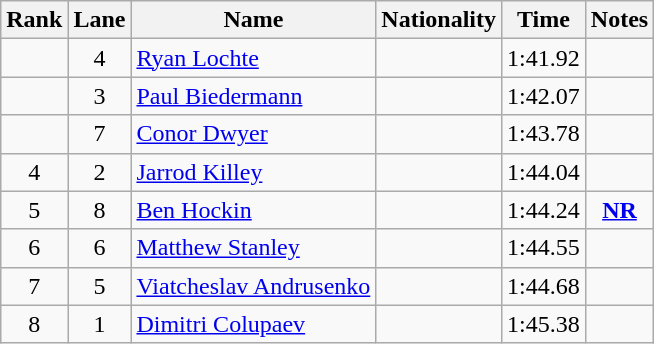<table class="wikitable sortable" style="text-align:center">
<tr>
<th>Rank</th>
<th>Lane</th>
<th>Name</th>
<th>Nationality</th>
<th>Time</th>
<th>Notes</th>
</tr>
<tr>
<td></td>
<td>4</td>
<td align=left><a href='#'>Ryan Lochte</a></td>
<td align=left></td>
<td>1:41.92</td>
<td></td>
</tr>
<tr>
<td></td>
<td>3</td>
<td align=left><a href='#'>Paul Biedermann</a></td>
<td align=left></td>
<td>1:42.07</td>
<td></td>
</tr>
<tr>
<td></td>
<td>7</td>
<td align=left><a href='#'>Conor Dwyer</a></td>
<td align=left></td>
<td>1:43.78</td>
<td></td>
</tr>
<tr>
<td>4</td>
<td>2</td>
<td align=left><a href='#'>Jarrod Killey</a></td>
<td align=left></td>
<td>1:44.04</td>
<td></td>
</tr>
<tr>
<td>5</td>
<td>8</td>
<td align=left><a href='#'>Ben Hockin</a></td>
<td align=left></td>
<td>1:44.24</td>
<td><strong><a href='#'>NR</a></strong></td>
</tr>
<tr>
<td>6</td>
<td>6</td>
<td align=left><a href='#'>Matthew Stanley</a></td>
<td align=left></td>
<td>1:44.55</td>
<td></td>
</tr>
<tr>
<td>7</td>
<td>5</td>
<td align=left><a href='#'>Viatcheslav Andrusenko</a></td>
<td align=left></td>
<td>1:44.68</td>
<td></td>
</tr>
<tr>
<td>8</td>
<td>1</td>
<td align=left><a href='#'>Dimitri Colupaev</a></td>
<td align=left></td>
<td>1:45.38</td>
<td></td>
</tr>
</table>
